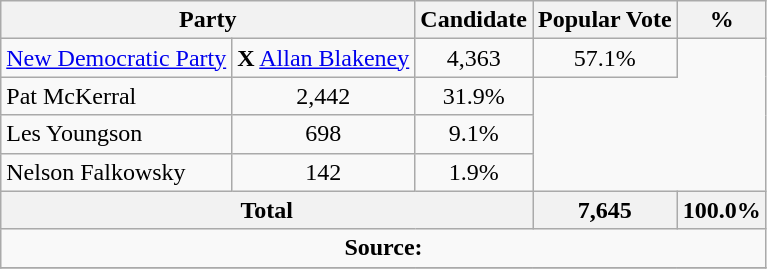<table class="wikitable">
<tr>
<th colspan="2">Party</th>
<th>Candidate</th>
<th>Popular Vote</th>
<th>%</th>
</tr>
<tr>
<td><a href='#'>New Democratic Party</a></td>
<td> <strong>X</strong> <a href='#'>Allan Blakeney</a></td>
<td align=center>4,363</td>
<td align=center>57.1%</td>
</tr>
<tr>
<td>Pat McKerral</td>
<td align=center>2,442</td>
<td align=center>31.9%</td>
</tr>
<tr>
<td>Les Youngson</td>
<td align=center>698</td>
<td align=center>9.1%</td>
</tr>
<tr>
<td>Nelson Falkowsky</td>
<td align=center>142</td>
<td align=center>1.9%</td>
</tr>
<tr>
<th colspan=3>Total</th>
<th>7,645</th>
<th>100.0%</th>
</tr>
<tr>
<td align="center" colspan=5><strong>Source:</strong> </td>
</tr>
<tr>
</tr>
</table>
